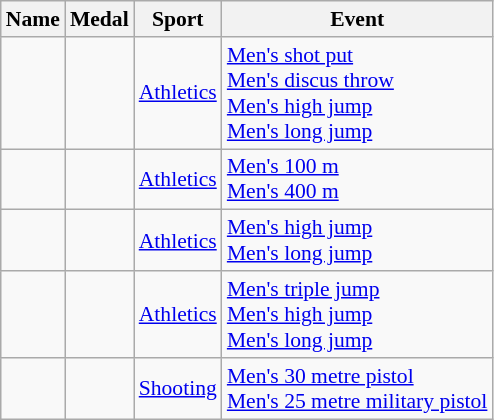<table class="wikitable sortable" style="font-size:90%">
<tr>
<th>Name</th>
<th>Medal</th>
<th>Sport</th>
<th>Event</th>
</tr>
<tr>
<td></td>
<td><br><br><br></td>
<td><a href='#'>Athletics</a></td>
<td><a href='#'>Men's shot put</a><br><a href='#'>Men's discus throw</a><br><a href='#'>Men's high jump</a><br><a href='#'>Men's long jump</a></td>
</tr>
<tr>
<td></td>
<td><br></td>
<td><a href='#'>Athletics</a></td>
<td><a href='#'>Men's 100 m</a><br><a href='#'>Men's 400 m</a></td>
</tr>
<tr>
<td></td>
<td><br></td>
<td><a href='#'>Athletics</a></td>
<td><a href='#'>Men's high jump</a><br><a href='#'>Men's long jump</a></td>
</tr>
<tr>
<td></td>
<td><br><br></td>
<td><a href='#'>Athletics</a></td>
<td><a href='#'>Men's triple jump</a><br><a href='#'>Men's high jump</a><br><a href='#'>Men's long jump</a></td>
</tr>
<tr>
<td></td>
<td><br></td>
<td><a href='#'>Shooting</a></td>
<td><a href='#'>Men's 30 metre pistol</a><br><a href='#'>Men's 25 metre military pistol</a></td>
</tr>
</table>
